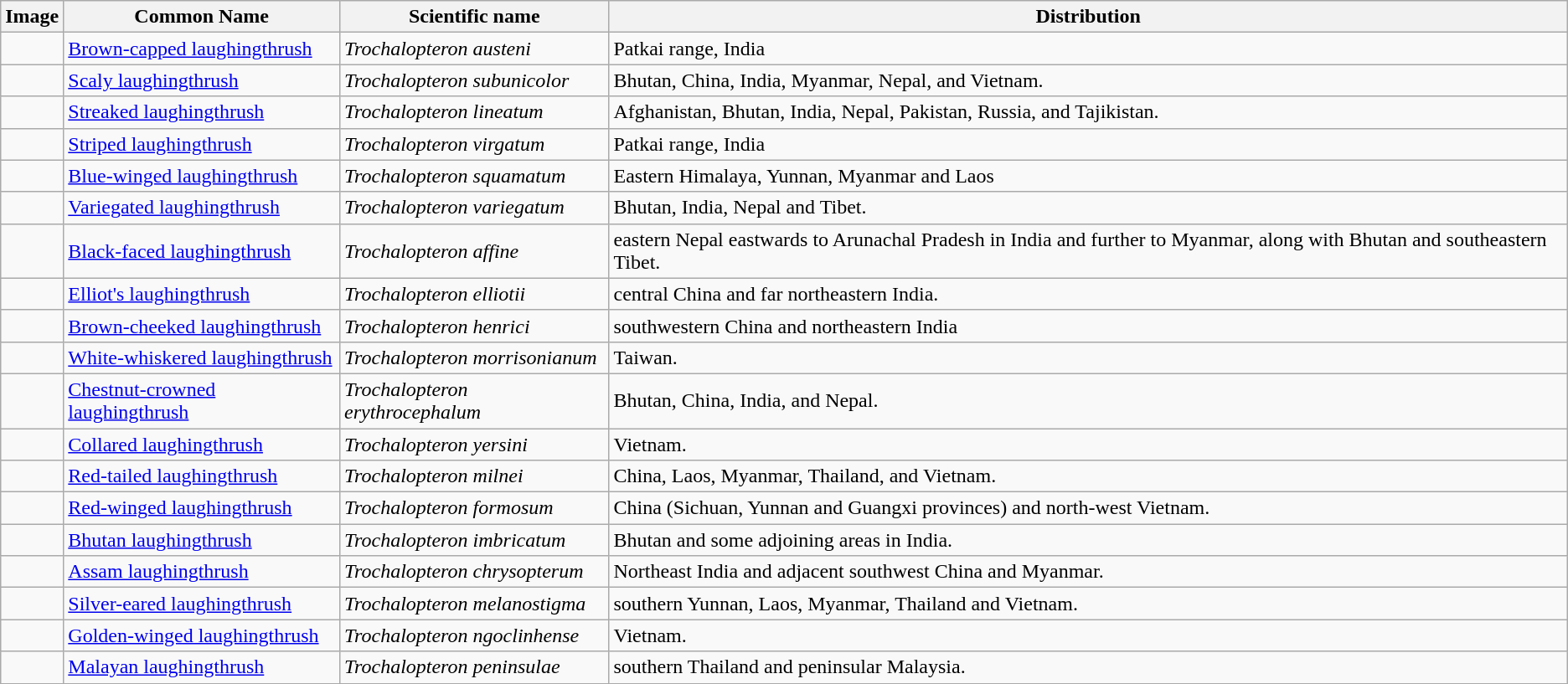<table class="wikitable sortable">
<tr>
<th>Image</th>
<th>Common Name</th>
<th>Scientific name</th>
<th>Distribution</th>
</tr>
<tr>
<td></td>
<td><a href='#'>Brown-capped laughingthrush</a></td>
<td><em>Trochalopteron austeni</em></td>
<td>Patkai range, India</td>
</tr>
<tr>
<td></td>
<td><a href='#'>Scaly laughingthrush</a></td>
<td><em>Trochalopteron subunicolor</em></td>
<td>Bhutan, China, India, Myanmar, Nepal, and Vietnam.</td>
</tr>
<tr>
<td></td>
<td><a href='#'>Streaked laughingthrush</a></td>
<td><em>Trochalopteron lineatum</em></td>
<td>Afghanistan, Bhutan, India, Nepal, Pakistan, Russia, and Tajikistan.</td>
</tr>
<tr>
<td></td>
<td><a href='#'>Striped laughingthrush</a></td>
<td><em>Trochalopteron virgatum</em></td>
<td>Patkai range, India</td>
</tr>
<tr>
<td></td>
<td><a href='#'>Blue-winged laughingthrush</a></td>
<td><em>Trochalopteron squamatum</em></td>
<td>Eastern Himalaya, Yunnan, Myanmar and Laos</td>
</tr>
<tr>
<td></td>
<td><a href='#'>Variegated laughingthrush</a></td>
<td><em>Trochalopteron variegatum</em></td>
<td>Bhutan, India, Nepal and Tibet.</td>
</tr>
<tr>
<td></td>
<td><a href='#'>Black-faced laughingthrush</a></td>
<td><em>Trochalopteron affine</em></td>
<td>eastern Nepal eastwards to Arunachal Pradesh in India and further to Myanmar, along with Bhutan and southeastern Tibet.</td>
</tr>
<tr>
<td></td>
<td><a href='#'>Elliot's laughingthrush</a></td>
<td><em>Trochalopteron elliotii</em></td>
<td>central China and far northeastern India.</td>
</tr>
<tr>
<td></td>
<td><a href='#'>Brown-cheeked laughingthrush</a></td>
<td><em>Trochalopteron henrici</em></td>
<td>southwestern China and northeastern India</td>
</tr>
<tr>
<td></td>
<td><a href='#'>White-whiskered laughingthrush</a></td>
<td><em>Trochalopteron morrisonianum</em></td>
<td>Taiwan.</td>
</tr>
<tr>
<td></td>
<td><a href='#'>Chestnut-crowned laughingthrush</a></td>
<td><em>Trochalopteron erythrocephalum</em></td>
<td>Bhutan, China, India, and Nepal.</td>
</tr>
<tr>
<td></td>
<td><a href='#'>Collared laughingthrush</a></td>
<td><em>Trochalopteron yersini</em></td>
<td>Vietnam.</td>
</tr>
<tr>
<td></td>
<td><a href='#'>Red-tailed laughingthrush</a></td>
<td><em>Trochalopteron milnei</em></td>
<td>China, Laos, Myanmar, Thailand, and Vietnam.</td>
</tr>
<tr>
<td></td>
<td><a href='#'>Red-winged laughingthrush</a></td>
<td><em>Trochalopteron formosum</em></td>
<td>China (Sichuan, Yunnan and Guangxi provinces) and north-west Vietnam.</td>
</tr>
<tr>
<td></td>
<td><a href='#'>Bhutan laughingthrush</a></td>
<td><em>Trochalopteron imbricatum</em></td>
<td>Bhutan and some adjoining areas in India.</td>
</tr>
<tr>
<td></td>
<td><a href='#'>Assam laughingthrush</a></td>
<td><em>Trochalopteron chrysopterum</em></td>
<td>Northeast India and adjacent southwest China and Myanmar.</td>
</tr>
<tr>
<td></td>
<td><a href='#'>Silver-eared laughingthrush</a></td>
<td><em>Trochalopteron melanostigma</em></td>
<td>southern Yunnan, Laos, Myanmar, Thailand and Vietnam.</td>
</tr>
<tr>
<td></td>
<td><a href='#'>Golden-winged laughingthrush</a></td>
<td><em>Trochalopteron ngoclinhense</em></td>
<td>Vietnam.</td>
</tr>
<tr>
<td></td>
<td><a href='#'>Malayan laughingthrush</a></td>
<td><em>Trochalopteron peninsulae</em></td>
<td>southern Thailand and peninsular Malaysia.</td>
</tr>
<tr>
</tr>
</table>
